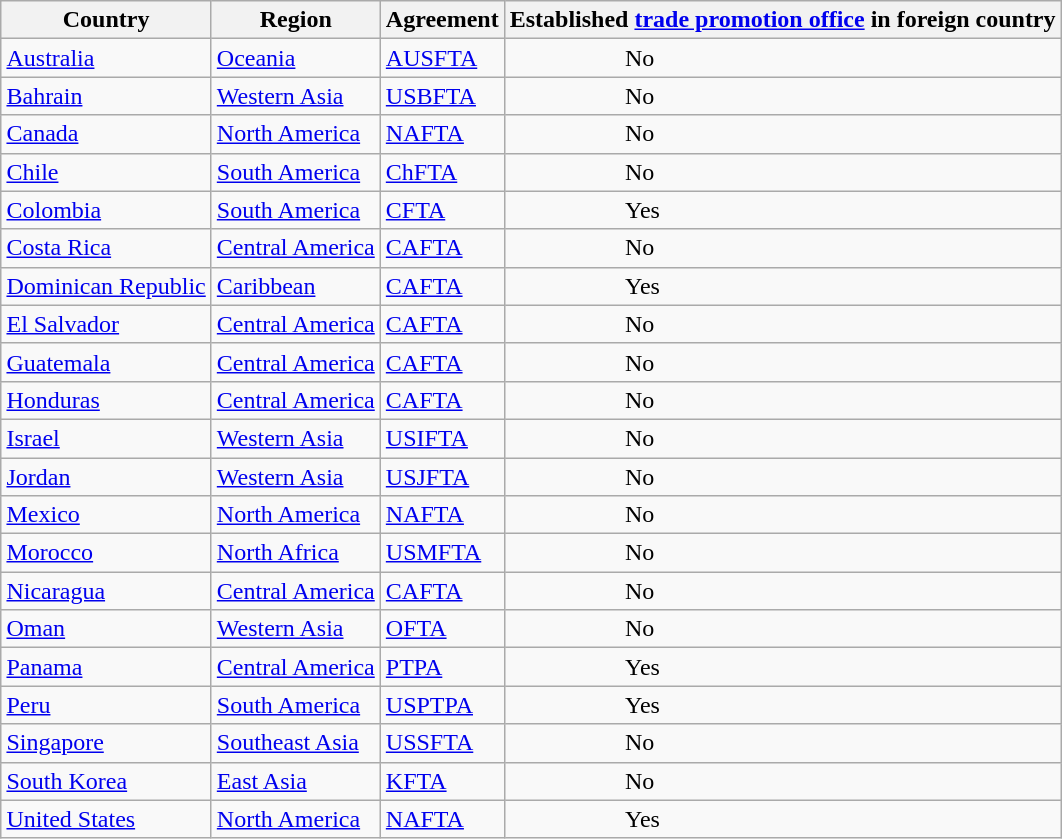<table class="sortable wikitable" style="margin: auto">
<tr>
<th>Country</th>
<th>Region</th>
<th>Agreement</th>
<th>Established <a href='#'>trade promotion office</a> in foreign country</th>
</tr>
<tr>
<td><a href='#'>Australia</a></td>
<td><a href='#'>Oceania</a></td>
<td><a href='#'>AUSFTA</a></td>
<td style="padding-left: 5em"> No</td>
</tr>
<tr>
<td><a href='#'>Bahrain</a></td>
<td><a href='#'>Western Asia</a></td>
<td><a href='#'>USBFTA</a></td>
<td style="padding-left: 5em"> No</td>
</tr>
<tr>
<td><a href='#'>Canada</a></td>
<td><a href='#'>North America</a></td>
<td><a href='#'>NAFTA</a></td>
<td style="padding-left: 5em"> No</td>
</tr>
<tr>
<td><a href='#'>Chile</a></td>
<td><a href='#'>South America</a></td>
<td><a href='#'>ChFTA</a></td>
<td style="padding-left: 5em"> No</td>
</tr>
<tr>
<td><a href='#'>Colombia</a></td>
<td><a href='#'>South America</a></td>
<td><a href='#'>CFTA</a></td>
<td style="padding-left: 5em"> Yes</td>
</tr>
<tr>
<td><a href='#'>Costa Rica</a></td>
<td><a href='#'>Central America</a></td>
<td><a href='#'>CAFTA</a></td>
<td style="padding-left: 5em"> No</td>
</tr>
<tr>
<td><a href='#'>Dominican Republic</a></td>
<td><a href='#'>Caribbean</a></td>
<td><a href='#'>CAFTA</a></td>
<td style="padding-left: 5em"> Yes</td>
</tr>
<tr>
<td><a href='#'>El Salvador</a></td>
<td><a href='#'>Central America</a></td>
<td><a href='#'>CAFTA</a></td>
<td style="padding-left: 5em"> No</td>
</tr>
<tr>
<td><a href='#'>Guatemala</a></td>
<td><a href='#'>Central America</a></td>
<td><a href='#'>CAFTA</a></td>
<td style="padding-left: 5em"> No</td>
</tr>
<tr>
<td><a href='#'>Honduras</a></td>
<td><a href='#'>Central America</a></td>
<td><a href='#'>CAFTA</a></td>
<td style="padding-left: 5em"> No</td>
</tr>
<tr>
<td><a href='#'>Israel</a></td>
<td><a href='#'>Western Asia</a></td>
<td><a href='#'>USIFTA</a></td>
<td style="padding-left: 5em"> No</td>
</tr>
<tr>
<td><a href='#'>Jordan</a></td>
<td><a href='#'>Western Asia</a></td>
<td><a href='#'>USJFTA</a></td>
<td style="padding-left: 5em"> No</td>
</tr>
<tr>
<td><a href='#'>Mexico</a></td>
<td><a href='#'>North America</a></td>
<td><a href='#'>NAFTA</a></td>
<td style="padding-left: 5em"> No</td>
</tr>
<tr>
<td><a href='#'>Morocco</a></td>
<td><a href='#'>North Africa</a></td>
<td><a href='#'>USMFTA</a></td>
<td style="padding-left: 5em"> No</td>
</tr>
<tr>
<td><a href='#'>Nicaragua</a></td>
<td><a href='#'>Central America</a></td>
<td><a href='#'>CAFTA</a></td>
<td style="padding-left: 5em"> No</td>
</tr>
<tr>
<td><a href='#'>Oman</a></td>
<td><a href='#'>Western Asia</a></td>
<td><a href='#'>OFTA</a></td>
<td style="padding-left: 5em"> No</td>
</tr>
<tr>
<td><a href='#'>Panama</a></td>
<td><a href='#'>Central America</a></td>
<td><a href='#'>PTPA</a></td>
<td style="padding-left: 5em"> Yes</td>
</tr>
<tr>
<td><a href='#'>Peru</a></td>
<td><a href='#'>South America</a></td>
<td><a href='#'>USPTPA</a></td>
<td style="padding-left: 5em"> Yes</td>
</tr>
<tr>
<td><a href='#'>Singapore</a></td>
<td><a href='#'>Southeast Asia</a></td>
<td><a href='#'>USSFTA</a></td>
<td style="padding-left: 5em"> No</td>
</tr>
<tr>
<td><a href='#'>South Korea</a></td>
<td><a href='#'>East Asia</a></td>
<td><a href='#'>KFTA</a></td>
<td style="padding-left: 5em"> No</td>
</tr>
<tr>
<td><a href='#'>United States</a></td>
<td><a href='#'>North America</a></td>
<td><a href='#'>NAFTA</a></td>
<td style="padding-left: 5em"> Yes</td>
</tr>
</table>
